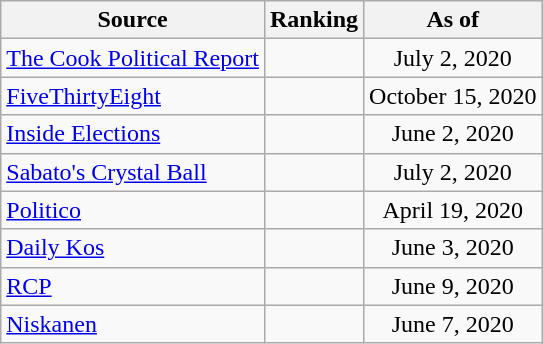<table class="wikitable" style="text-align:center">
<tr>
<th>Source</th>
<th>Ranking</th>
<th>As of</th>
</tr>
<tr>
<td align=left><a href='#'>The Cook Political Report</a></td>
<td></td>
<td>July 2, 2020</td>
</tr>
<tr>
<td align=left><a href='#'>FiveThirtyEight</a></td>
<td></td>
<td>October 15, 2020</td>
</tr>
<tr>
<td align=left><a href='#'>Inside Elections</a></td>
<td></td>
<td>June 2, 2020</td>
</tr>
<tr>
<td align=left><a href='#'>Sabato's Crystal Ball</a></td>
<td></td>
<td>July 2, 2020</td>
</tr>
<tr>
<td align="left"><a href='#'>Politico</a></td>
<td></td>
<td>April 19, 2020</td>
</tr>
<tr>
<td align="left"><a href='#'>Daily Kos</a></td>
<td></td>
<td>June 3, 2020</td>
</tr>
<tr>
<td align="left"><a href='#'>RCP</a></td>
<td></td>
<td>June 9, 2020</td>
</tr>
<tr>
<td align="left"><a href='#'>Niskanen</a></td>
<td></td>
<td>June 7, 2020</td>
</tr>
</table>
